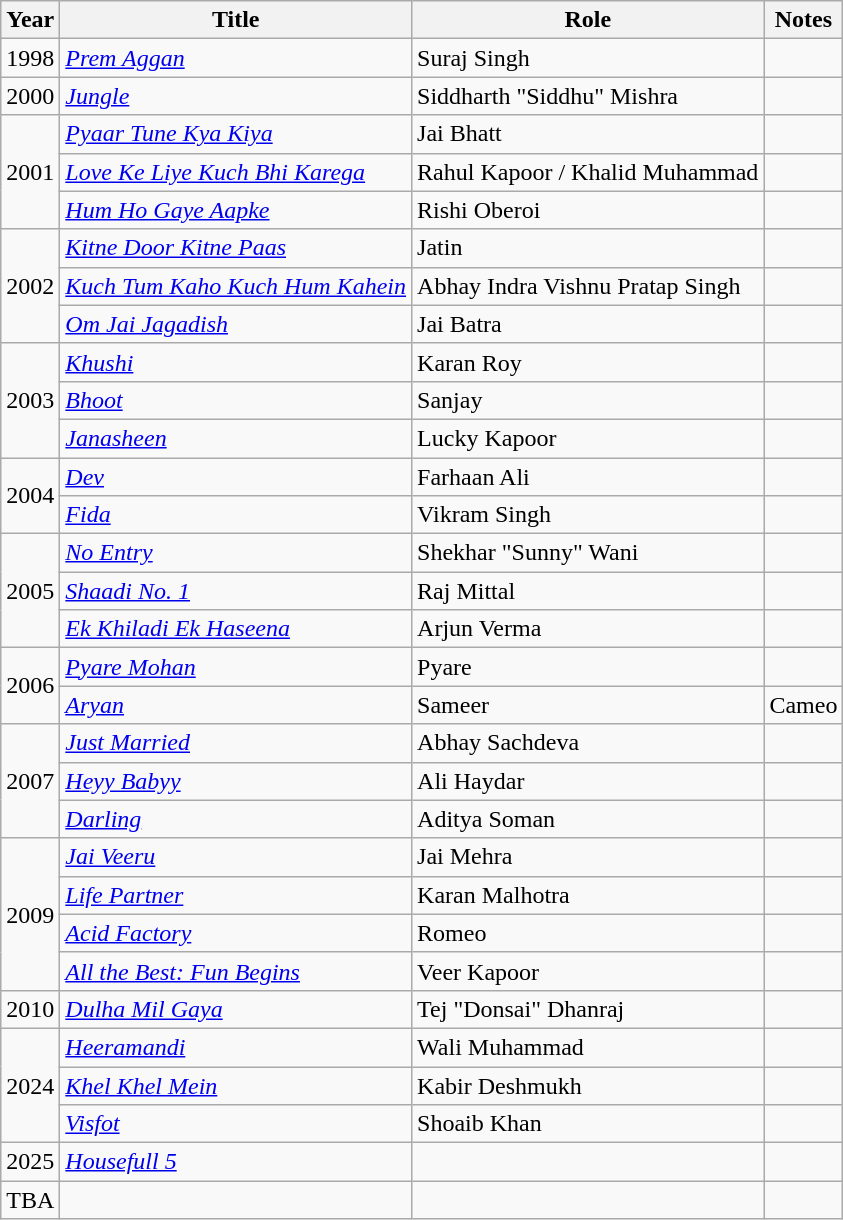<table class="wikitable sortable plainrowheaders">
<tr>
<th>Year</th>
<th>Title</th>
<th>Role</th>
<th>Notes</th>
</tr>
<tr>
<td style="text-align:center;">1998</td>
<td><em><a href='#'>Prem Aggan</a></em></td>
<td>Suraj Singh</td>
<td></td>
</tr>
<tr>
<td style="text-align:center;">2000</td>
<td><em><a href='#'>Jungle</a></em></td>
<td>Siddharth "Siddhu" Mishra</td>
<td></td>
</tr>
<tr>
<td style="text-align:center;"  rowspan="3">2001</td>
<td><em><a href='#'>Pyaar Tune Kya Kiya</a></em></td>
<td>Jai Bhatt</td>
<td></td>
</tr>
<tr>
<td><em><a href='#'>Love Ke Liye Kuch Bhi Karega</a></em></td>
<td>Rahul Kapoor / Khalid Muhammad</td>
<td></td>
</tr>
<tr>
<td><em><a href='#'>Hum Ho Gaye Aapke</a></em></td>
<td>Rishi Oberoi</td>
<td></td>
</tr>
<tr>
<td style="text-align:center;"  rowspan="3">2002</td>
<td><em><a href='#'>Kitne Door Kitne Paas</a></em></td>
<td>Jatin</td>
<td></td>
</tr>
<tr>
<td><em><a href='#'>Kuch Tum Kaho Kuch Hum Kahein</a></em></td>
<td>Abhay Indra Vishnu Pratap Singh</td>
<td></td>
</tr>
<tr>
<td><em><a href='#'>Om Jai Jagadish</a></em></td>
<td>Jai Batra</td>
<td></td>
</tr>
<tr>
<td style="text-align:center;"  rowspan="3">2003</td>
<td><em><a href='#'>Khushi</a></em></td>
<td>Karan Roy</td>
<td></td>
</tr>
<tr>
<td><em><a href='#'>Bhoot</a></em></td>
<td>Sanjay</td>
<td></td>
</tr>
<tr>
<td><em><a href='#'>Janasheen</a></em></td>
<td>Lucky Kapoor</td>
<td></td>
</tr>
<tr>
<td style="text-align:center;"  rowspan="2">2004</td>
<td><em><a href='#'>Dev</a></em></td>
<td>Farhaan Ali</td>
<td></td>
</tr>
<tr>
<td><em><a href='#'>Fida</a></em></td>
<td>Vikram Singh</td>
<td></td>
</tr>
<tr>
<td style="text-align:center;" rowspan="3">2005</td>
<td><em><a href='#'>No Entry</a></em></td>
<td>Shekhar "Sunny" Wani</td>
<td></td>
</tr>
<tr>
<td><em><a href='#'>Shaadi No. 1</a></em></td>
<td>Raj Mittal</td>
<td></td>
</tr>
<tr>
<td><em><a href='#'>Ek Khiladi Ek Haseena</a></em></td>
<td>Arjun Verma</td>
<td></td>
</tr>
<tr>
<td style="text-align:center;"  rowspan="2">2006</td>
<td><em><a href='#'>Pyare Mohan</a></em></td>
<td>Pyare</td>
<td></td>
</tr>
<tr>
<td><em><a href='#'>Aryan</a></em></td>
<td>Sameer</td>
<td>Cameo</td>
</tr>
<tr>
<td style="text-align:center;"  rowspan="3">2007</td>
<td><em><a href='#'>Just Married</a></em></td>
<td>Abhay Sachdeva</td>
<td></td>
</tr>
<tr>
<td><em><a href='#'>Heyy Babyy</a></em></td>
<td>Ali Haydar</td>
<td></td>
</tr>
<tr>
<td><em><a href='#'>Darling</a></em></td>
<td>Aditya Soman</td>
<td></td>
</tr>
<tr>
<td style="text-align:center;"  rowspan="4">2009</td>
<td><em><a href='#'>Jai Veeru</a></em></td>
<td>Jai Mehra</td>
<td></td>
</tr>
<tr>
<td><em><a href='#'>Life Partner</a></em></td>
<td>Karan Malhotra</td>
<td></td>
</tr>
<tr>
<td><em><a href='#'>Acid Factory</a></em></td>
<td>Romeo</td>
<td></td>
</tr>
<tr>
<td><em><a href='#'>All the Best: Fun Begins</a></em></td>
<td>Veer Kapoor</td>
<td></td>
</tr>
<tr>
<td style="text-align:center;">2010</td>
<td><em><a href='#'>Dulha Mil Gaya</a></em></td>
<td>Tej "Donsai" Dhanraj</td>
<td></td>
</tr>
<tr>
<td style="text-align:center;"  rowspan="3">2024</td>
<td><em><a href='#'>Heeramandi</a></em></td>
<td>Wali Muhammad</td>
<td></td>
</tr>
<tr>
<td><em><a href='#'>Khel Khel Mein</a></em></td>
<td>Kabir Deshmukh</td>
<td></td>
</tr>
<tr>
<td><em><a href='#'>Visfot</a></em></td>
<td>Shoaib Khan</td>
<td></td>
</tr>
<tr>
<td>2025</td>
<td><em><a href='#'>Housefull 5</a></em></td>
<td></td>
<td></td>
</tr>
<tr>
<td>TBA</td>
<td></td>
<td></td>
<td></td>
</tr>
</table>
